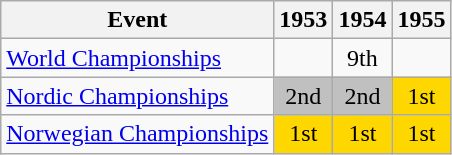<table class="wikitable">
<tr>
<th>Event</th>
<th>1953</th>
<th>1954</th>
<th>1955</th>
</tr>
<tr>
<td><a href='#'>World Championships</a></td>
<td></td>
<td align="center">9th</td>
<td></td>
</tr>
<tr>
<td><a href='#'>Nordic Championships</a></td>
<td align="center" bgcolor="silver">2nd</td>
<td align="center" bgcolor="silver">2nd</td>
<td align="center" bgcolor="gold">1st</td>
</tr>
<tr>
<td><a href='#'>Norwegian Championships</a></td>
<td align="center" bgcolor="gold">1st</td>
<td align="center" bgcolor="gold">1st</td>
<td align="center" bgcolor="gold">1st</td>
</tr>
</table>
